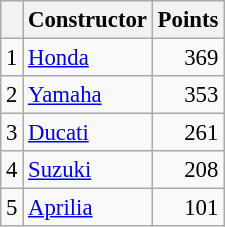<table class="wikitable" style="font-size: 95%;">
<tr>
<th></th>
<th>Constructor</th>
<th>Points</th>
</tr>
<tr>
<td align=center>1</td>
<td> <a href='#'>Honda</a></td>
<td align=right>369</td>
</tr>
<tr>
<td align=center>2</td>
<td> <a href='#'>Yamaha</a></td>
<td align=right>353</td>
</tr>
<tr>
<td align=center>3</td>
<td> <a href='#'>Ducati</a></td>
<td align=right>261</td>
</tr>
<tr>
<td align=center>4</td>
<td> <a href='#'>Suzuki</a></td>
<td align=right>208</td>
</tr>
<tr>
<td align=center>5</td>
<td> <a href='#'>Aprilia</a></td>
<td align=right>101</td>
</tr>
</table>
